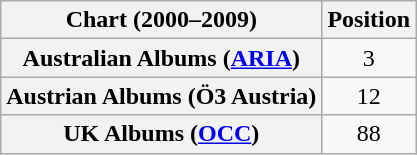<table class="wikitable sortable plainrowheaders" style="text-align:center;">
<tr>
<th scope="col">Chart (2000–2009)</th>
<th scope="col">Position</th>
</tr>
<tr>
<th scope="row">Australian Albums (<a href='#'>ARIA</a>)</th>
<td style="text-align:center;">3</td>
</tr>
<tr>
<th scope="row">Austrian Albums (Ö3 Austria) </th>
<td style="text-align:center;">12</td>
</tr>
<tr>
<th scope="row">UK Albums (<a href='#'>OCC</a>)</th>
<td style="text-align:center;">88</td>
</tr>
</table>
